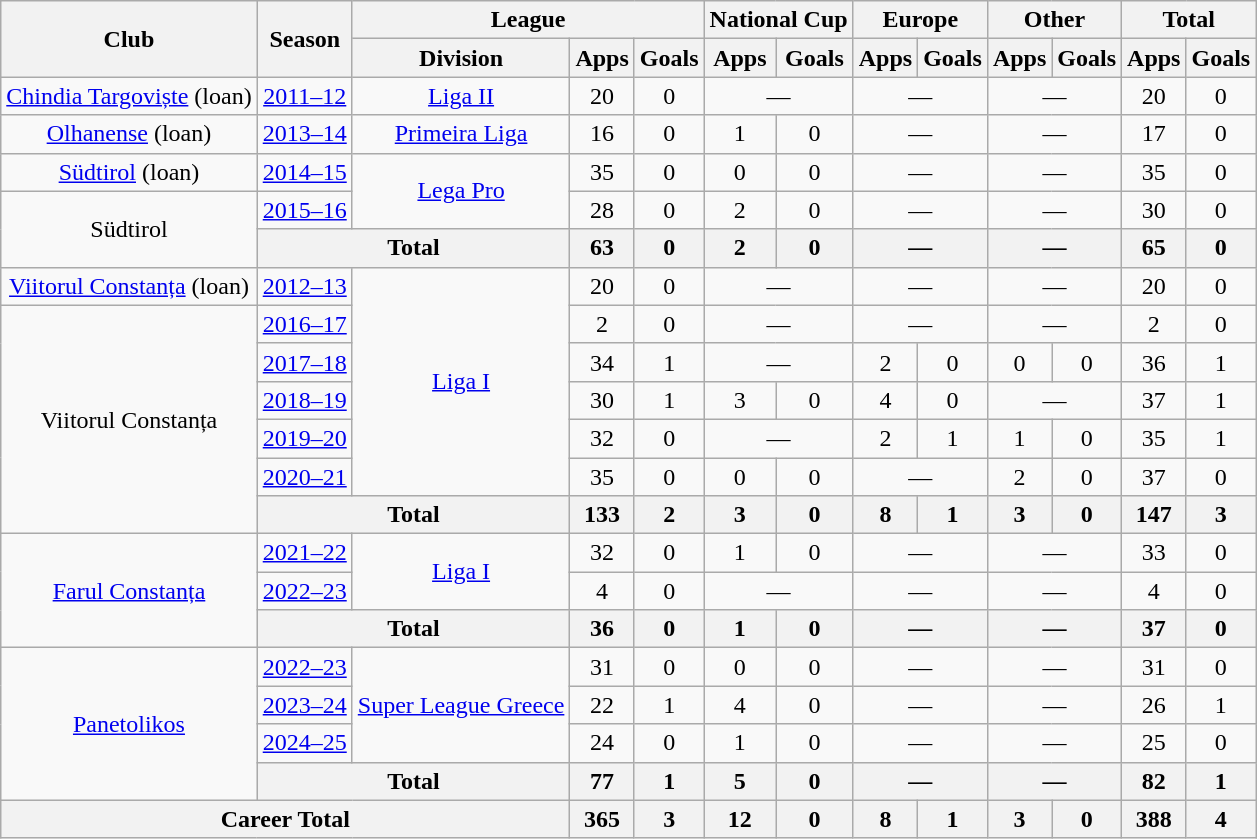<table class="wikitable" style="font-size:100%; text-align: center;">
<tr>
<th rowspan=2>Club</th>
<th rowspan=2>Season</th>
<th colspan=3>League</th>
<th colspan=2>National Cup</th>
<th colspan=2>Europe</th>
<th colspan=2>Other</th>
<th colspan=2>Total</th>
</tr>
<tr>
<th>Division</th>
<th>Apps</th>
<th>Goals</th>
<th>Apps</th>
<th>Goals</th>
<th>Apps</th>
<th>Goals</th>
<th>Apps</th>
<th>Goals</th>
<th>Apps</th>
<th>Goals</th>
</tr>
<tr>
<td><a href='#'>Chindia Targoviște</a> (loan)</td>
<td><a href='#'>2011–12</a></td>
<td><a href='#'>Liga II</a></td>
<td>20</td>
<td>0</td>
<td colspan=2>—</td>
<td colspan=2>—</td>
<td colspan=2>—</td>
<td>20</td>
<td>0</td>
</tr>
<tr>
<td><a href='#'>Olhanense</a> (loan)</td>
<td><a href='#'>2013–14</a></td>
<td><a href='#'>Primeira Liga</a></td>
<td>16</td>
<td>0</td>
<td>1</td>
<td>0</td>
<td colspan=2>—</td>
<td colspan=2>—</td>
<td>17</td>
<td>0</td>
</tr>
<tr>
<td rowspan="1"><a href='#'>Südtirol</a> (loan)</td>
<td><a href='#'>2014–15</a></td>
<td rowspan="2"><a href='#'>Lega Pro</a></td>
<td>35</td>
<td>0</td>
<td>0</td>
<td>0</td>
<td colspan=2>—</td>
<td colspan=2>—</td>
<td>35</td>
<td>0</td>
</tr>
<tr>
<td rowspan="2">Südtirol</td>
<td><a href='#'>2015–16</a></td>
<td>28</td>
<td>0</td>
<td>2</td>
<td>0</td>
<td colspan=2>—</td>
<td colspan=2>—</td>
<td>30</td>
<td>0</td>
</tr>
<tr>
<th colspan=2>Total</th>
<th>63</th>
<th>0</th>
<th>2</th>
<th>0</th>
<th colspan=2>—</th>
<th colspan=2>—</th>
<th>65</th>
<th>0</th>
</tr>
<tr>
<td rowspan="1"><a href='#'>Viitorul Constanța</a> (loan)</td>
<td><a href='#'>2012–13</a></td>
<td rowspan="6"><a href='#'>Liga I</a></td>
<td>20</td>
<td>0</td>
<td colspan=2>—</td>
<td colspan=2>—</td>
<td colspan=2>—</td>
<td>20</td>
<td>0</td>
</tr>
<tr>
<td rowspan="6">Viitorul Constanța</td>
<td><a href='#'>2016–17</a></td>
<td>2</td>
<td>0</td>
<td colspan=2>—</td>
<td colspan=2>—</td>
<td colspan=2>—</td>
<td>2</td>
<td>0</td>
</tr>
<tr>
<td><a href='#'>2017–18</a></td>
<td>34</td>
<td>1</td>
<td colspan=2>—</td>
<td>2</td>
<td>0</td>
<td>0</td>
<td>0</td>
<td>36</td>
<td>1</td>
</tr>
<tr>
<td><a href='#'>2018–19</a></td>
<td>30</td>
<td>1</td>
<td>3</td>
<td>0</td>
<td>4</td>
<td>0</td>
<td colspan=2>—</td>
<td>37</td>
<td>1</td>
</tr>
<tr>
<td><a href='#'>2019–20</a></td>
<td>32</td>
<td>0</td>
<td colspan=2>—</td>
<td>2</td>
<td>1</td>
<td>1</td>
<td>0</td>
<td>35</td>
<td>1</td>
</tr>
<tr>
<td><a href='#'>2020–21</a></td>
<td>35</td>
<td>0</td>
<td>0</td>
<td>0</td>
<td colspan=2>—</td>
<td>2</td>
<td>0</td>
<td>37</td>
<td>0</td>
</tr>
<tr>
<th colspan=2>Total</th>
<th>133</th>
<th>2</th>
<th>3</th>
<th>0</th>
<th>8</th>
<th>1</th>
<th>3</th>
<th>0</th>
<th>147</th>
<th>3</th>
</tr>
<tr>
<td rowspan="3"><a href='#'>Farul Constanța</a></td>
<td><a href='#'>2021–22</a></td>
<td rowspan="2"><a href='#'>Liga I</a></td>
<td>32</td>
<td>0</td>
<td>1</td>
<td>0</td>
<td colspan=2>—</td>
<td colspan=2>—</td>
<td>33</td>
<td>0</td>
</tr>
<tr>
<td><a href='#'>2022–23</a></td>
<td>4</td>
<td>0</td>
<td colspan=2>—</td>
<td colspan=2>—</td>
<td colspan=2>—</td>
<td>4</td>
<td>0</td>
</tr>
<tr>
<th colspan=2>Total</th>
<th>36</th>
<th>0</th>
<th>1</th>
<th>0</th>
<th colspan=2>—</th>
<th colspan=2>—</th>
<th>37</th>
<th>0</th>
</tr>
<tr>
<td rowspan="4"><a href='#'>Panetolikos</a></td>
<td><a href='#'>2022–23</a></td>
<td rowspan="3"><a href='#'>Super League Greece</a></td>
<td>31</td>
<td>0</td>
<td>0</td>
<td>0</td>
<td colspan=2>—</td>
<td colspan=2>—</td>
<td>31</td>
<td>0</td>
</tr>
<tr>
<td><a href='#'>2023–24</a></td>
<td>22</td>
<td>1</td>
<td>4</td>
<td>0</td>
<td colspan=2>—</td>
<td colspan=2>—</td>
<td>26</td>
<td>1</td>
</tr>
<tr>
<td><a href='#'>2024–25</a></td>
<td>24</td>
<td>0</td>
<td>1</td>
<td>0</td>
<td colspan=2>—</td>
<td colspan=2>—</td>
<td>25</td>
<td>0</td>
</tr>
<tr>
<th colspan=2>Total</th>
<th>77</th>
<th>1</th>
<th>5</th>
<th>0</th>
<th colspan=2>—</th>
<th colspan=2>—</th>
<th>82</th>
<th>1</th>
</tr>
<tr>
<th colspan="3">Career Total</th>
<th>365</th>
<th>3</th>
<th>12</th>
<th>0</th>
<th>8</th>
<th>1</th>
<th>3</th>
<th>0</th>
<th>388</th>
<th>4</th>
</tr>
</table>
